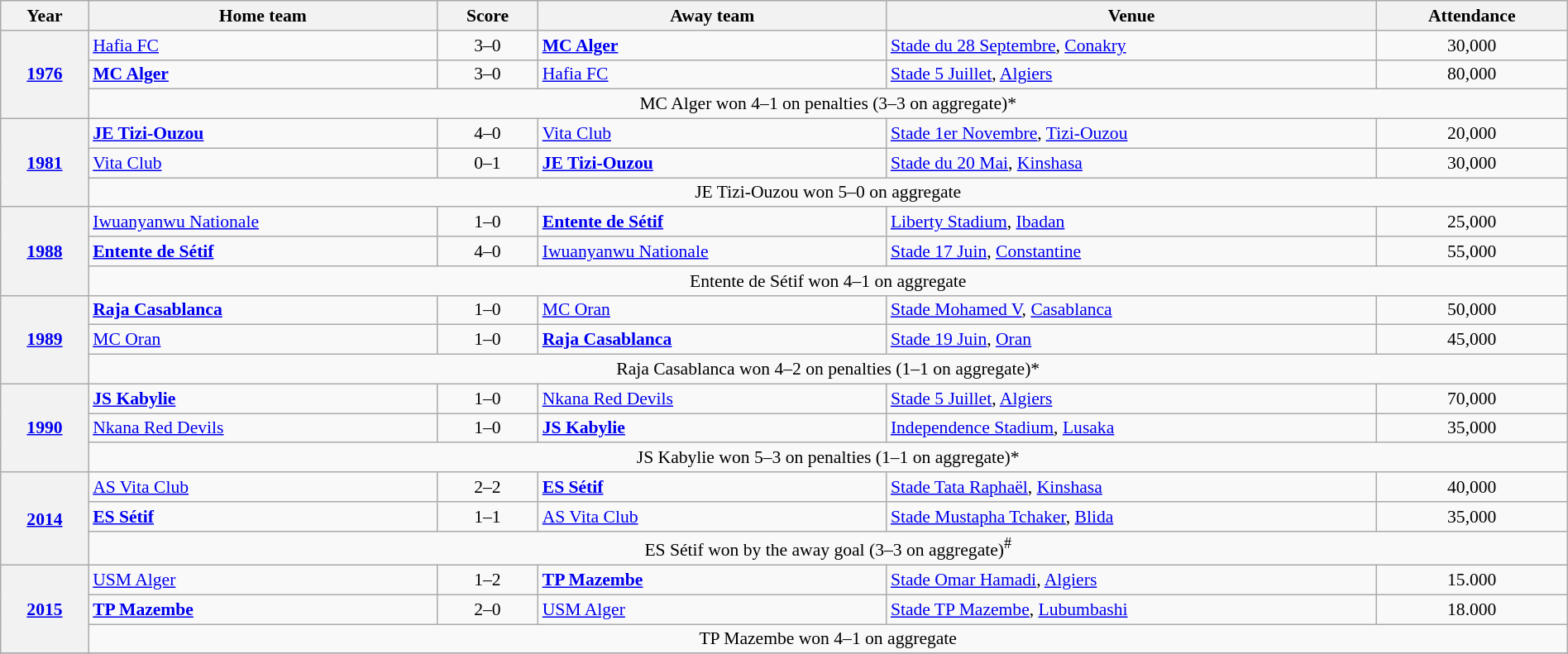<table class="wikitable" width="100%" style="font-size:90%;">
<tr>
<th>Year</th>
<th>Home team</th>
<th>Score</th>
<th>Away team</th>
<th>Venue</th>
<th>Attendance</th>
</tr>
<tr>
<th scope=row rowspan=3 style=text-align:center><a href='#'>1976</a></th>
<td> <a href='#'>Hafia FC</a></td>
<td align=center>3–0</td>
<td> <strong><a href='#'>MC Alger</a></strong></td>
<td><a href='#'>Stade du 28 Septembre</a>, <a href='#'>Conakry</a></td>
<td align=center>30,000</td>
</tr>
<tr>
<td> <strong><a href='#'>MC Alger</a></strong></td>
<td align=center>3–0</td>
<td> <a href='#'>Hafia FC</a></td>
<td><a href='#'>Stade 5 Juillet</a>, <a href='#'>Algiers</a></td>
<td align=center>80,000</td>
</tr>
<tr>
<td colspan=7 align=center>MC Alger won 4–1 on penalties (3–3 on aggregate)*</td>
</tr>
<tr>
<th scope=row rowspan=3 style=text-align:center><a href='#'>1981</a></th>
<td> <strong><a href='#'>JE Tizi-Ouzou</a></strong></td>
<td align=center>4–0</td>
<td> <a href='#'>Vita Club</a></td>
<td><a href='#'>Stade 1er Novembre</a>, <a href='#'>Tizi-Ouzou</a></td>
<td align=center>20,000</td>
</tr>
<tr>
<td> <a href='#'>Vita Club</a></td>
<td align=center>0–1</td>
<td> <strong><a href='#'>JE Tizi-Ouzou</a></strong></td>
<td><a href='#'>Stade du 20 Mai</a>, <a href='#'>Kinshasa</a></td>
<td align=center>30,000</td>
</tr>
<tr>
<td colspan=7 align=center>JE Tizi-Ouzou won 5–0 on aggregate</td>
</tr>
<tr>
<th scope=row rowspan=3 style=text-align:center><a href='#'>1988</a></th>
<td> <a href='#'>Iwuanyanwu Nationale</a></td>
<td align=center>1–0</td>
<td> <strong><a href='#'>Entente de Sétif</a></strong></td>
<td><a href='#'>Liberty Stadium</a>, <a href='#'>Ibadan</a></td>
<td align=center>25,000</td>
</tr>
<tr>
<td> <strong><a href='#'>Entente de Sétif</a></strong></td>
<td align=center>4–0</td>
<td> <a href='#'>Iwuanyanwu Nationale</a></td>
<td><a href='#'>Stade 17 Juin</a>, <a href='#'>Constantine</a></td>
<td align=center>55,000</td>
</tr>
<tr>
<td colspan=7 align=center>Entente de Sétif won 4–1 on aggregate</td>
</tr>
<tr>
<th scope=row rowspan=3 style=text-align:center><a href='#'>1989</a></th>
<td> <strong><a href='#'>Raja Casablanca</a></strong></td>
<td align=center>1–0</td>
<td> <a href='#'>MC Oran</a></td>
<td><a href='#'>Stade Mohamed V</a>, <a href='#'>Casablanca</a></td>
<td align=center>50,000</td>
</tr>
<tr>
<td> <a href='#'>MC Oran</a></td>
<td align=center>1–0</td>
<td> <strong><a href='#'>Raja Casablanca</a></strong></td>
<td><a href='#'>Stade 19 Juin</a>, <a href='#'>Oran</a></td>
<td align=center>45,000</td>
</tr>
<tr>
<td colspan=7 align=center>Raja Casablanca won 4–2 on penalties (1–1 on aggregate)*</td>
</tr>
<tr>
<th scope=row rowspan=3 style=text-align:center><a href='#'>1990</a></th>
<td> <strong><a href='#'>JS Kabylie</a></strong></td>
<td align=center>1–0</td>
<td> <a href='#'>Nkana Red Devils</a></td>
<td><a href='#'>Stade 5 Juillet</a>, <a href='#'>Algiers</a></td>
<td align=center>70,000</td>
</tr>
<tr>
<td> <a href='#'>Nkana Red Devils</a></td>
<td align=center>1–0</td>
<td> <strong><a href='#'>JS Kabylie</a></strong></td>
<td><a href='#'>Independence Stadium</a>, <a href='#'>Lusaka</a></td>
<td align=center>35,000</td>
</tr>
<tr>
<td colspan=7 align=center>JS Kabylie won 5–3 on penalties (1–1 on aggregate)*</td>
</tr>
<tr>
<th scope=row rowspan=3 style=text-align:center><a href='#'>2014</a></th>
<td> <a href='#'>AS Vita Club</a></td>
<td align=center>2–2</td>
<td> <strong><a href='#'>ES Sétif</a></strong></td>
<td><a href='#'>Stade Tata Raphaël</a>, <a href='#'>Kinshasa</a></td>
<td align=center>40,000</td>
</tr>
<tr>
<td> <strong><a href='#'>ES Sétif</a></strong></td>
<td align=center>1–1</td>
<td> <a href='#'>AS Vita Club</a></td>
<td><a href='#'>Stade Mustapha Tchaker</a>, <a href='#'>Blida</a></td>
<td align=center>35,000</td>
</tr>
<tr>
<td colspan=7 align=center>ES Sétif won by the away goal (3–3 on aggregate)<sup>#</sup></td>
</tr>
<tr>
<th scope=row rowspan=3 style=text-align:center><a href='#'>2015</a></th>
<td> <a href='#'>USM Alger</a></td>
<td align=center>1–2</td>
<td> <strong><a href='#'>TP Mazembe</a></strong></td>
<td><a href='#'>Stade Omar Hamadi</a>, <a href='#'>Algiers</a></td>
<td align=center>15.000</td>
</tr>
<tr>
<td> <strong><a href='#'>TP Mazembe</a></strong></td>
<td align=center>2–0</td>
<td> <a href='#'>USM Alger</a></td>
<td><a href='#'>Stade TP Mazembe</a>, <a href='#'>Lubumbashi</a></td>
<td align=center>18.000</td>
</tr>
<tr>
<td colspan=7 align=center>TP Mazembe won 4–1 on aggregate</td>
</tr>
<tr>
</tr>
</table>
